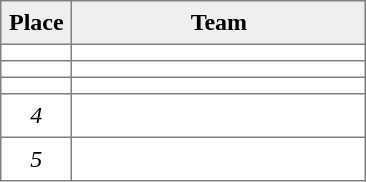<table style=border-collapse:collapse border=1 cellspacing=0 cellpadding=5>
<tr align=center bgcolor=#efefef>
<th width=35>Place</th>
<th width=185>Team</th>
</tr>
<tr align=center>
<td></td>
<td style="text-align:left;"></td>
</tr>
<tr align=center>
<td></td>
<td style="text-align:left;"></td>
</tr>
<tr align=center>
<td></td>
<td style="text-align:left;"></td>
</tr>
<tr align=center>
<td><em>4</em></td>
<td style="text-align:left;"></td>
</tr>
<tr align=center>
<td><em>5</em></td>
<td style="text-align:left;"></td>
</tr>
</table>
